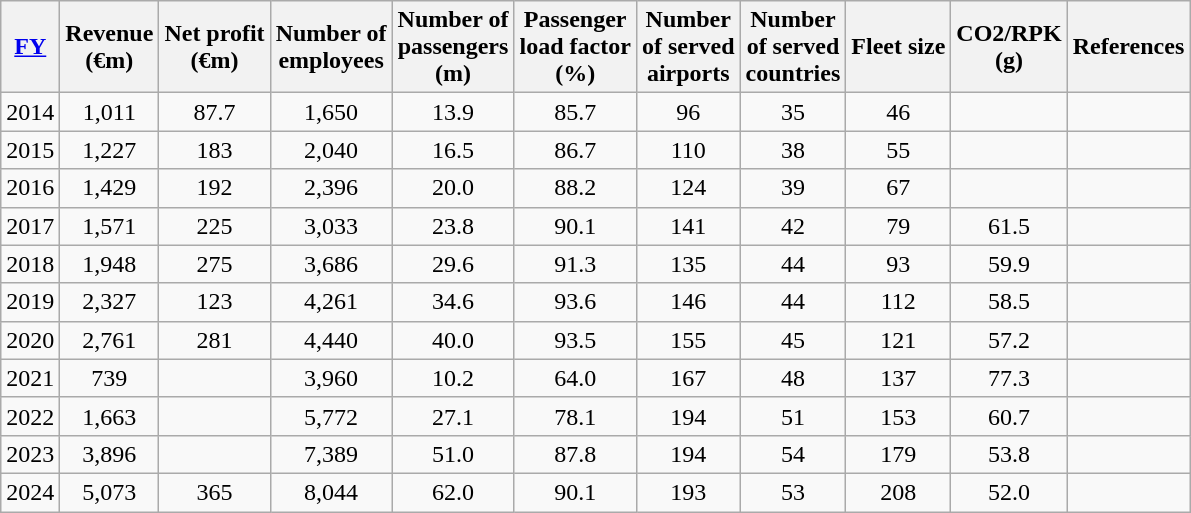<table class="wikitable" style="text-align:center;">
<tr>
<th><a href='#'>FY</a></th>
<th>Revenue<br>(€m)</th>
<th>Net profit<br>(€m)</th>
<th>Number of<br>employees</th>
<th>Number of<br>passengers<br>(m)</th>
<th>Passenger<br>load factor<br>(%)</th>
<th>Number<br>of served<br>airports</th>
<th>Number<br>of served<br>countries</th>
<th>Fleet size</th>
<th>CO2/RPK<br>(g)</th>
<th>References</th>
</tr>
<tr>
<td style="text-align:left;">2014</td>
<td>1,011</td>
<td>87.7</td>
<td>1,650</td>
<td>13.9</td>
<td>85.7</td>
<td>96</td>
<td>35</td>
<td>46</td>
<td></td>
<td></td>
</tr>
<tr>
<td style="text-align:left;">2015</td>
<td>1,227</td>
<td>183</td>
<td>2,040</td>
<td>16.5</td>
<td>86.7</td>
<td>110</td>
<td>38</td>
<td>55</td>
<td></td>
<td></td>
</tr>
<tr>
<td style="text-align:left;">2016</td>
<td>1,429</td>
<td>192</td>
<td>2,396</td>
<td>20.0</td>
<td>88.2</td>
<td>124</td>
<td>39</td>
<td>67</td>
<td></td>
<td></td>
</tr>
<tr>
<td style="text-align:left;">2017</td>
<td>1,571</td>
<td>225</td>
<td>3,033</td>
<td>23.8</td>
<td>90.1</td>
<td>141</td>
<td>42</td>
<td>79</td>
<td>61.5</td>
<td></td>
</tr>
<tr>
<td style="text-align:left;">2018</td>
<td>1,948</td>
<td>275</td>
<td>3,686</td>
<td>29.6</td>
<td>91.3</td>
<td>135</td>
<td>44</td>
<td>93</td>
<td>59.9</td>
<td></td>
</tr>
<tr>
<td style="text-align:left;">2019</td>
<td>2,327</td>
<td>123</td>
<td>4,261</td>
<td>34.6</td>
<td>93.6</td>
<td>146</td>
<td>44</td>
<td>112</td>
<td>58.5</td>
<td></td>
</tr>
<tr>
<td style="text-align:left;">2020</td>
<td>2,761</td>
<td>281</td>
<td>4,440</td>
<td>40.0</td>
<td>93.5</td>
<td>155</td>
<td>45</td>
<td>121</td>
<td>57.2</td>
<td></td>
</tr>
<tr>
<td style="text-align:left;">2021</td>
<td>739</td>
<td></td>
<td>3,960</td>
<td>10.2</td>
<td>64.0</td>
<td>167</td>
<td>48</td>
<td>137</td>
<td>77.3</td>
<td></td>
</tr>
<tr>
<td style="text-align:left;">2022</td>
<td>1,663</td>
<td></td>
<td>5,772</td>
<td>27.1</td>
<td>78.1</td>
<td>194</td>
<td>51</td>
<td>153</td>
<td>60.7</td>
<td></td>
</tr>
<tr>
<td style="text-align:left;">2023</td>
<td>3,896</td>
<td></td>
<td>7,389</td>
<td>51.0</td>
<td>87.8</td>
<td>194</td>
<td>54</td>
<td>179</td>
<td>53.8</td>
<td></td>
</tr>
<tr>
<td>2024</td>
<td>5,073</td>
<td>365</td>
<td>8,044</td>
<td>62.0</td>
<td>90.1</td>
<td>193</td>
<td>53</td>
<td>208</td>
<td>52.0</td>
<td></td>
</tr>
</table>
